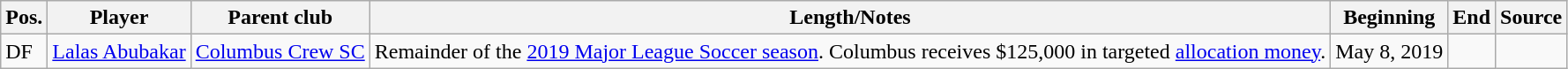<table class="wikitable sortable" style="text-align: left">
<tr>
<th><strong>Pos.</strong></th>
<th><strong>Player</strong></th>
<th><strong>Parent club</strong></th>
<th><strong>Length/Notes</strong></th>
<th><strong>Beginning</strong></th>
<th><strong>End</strong></th>
<th><strong>Source</strong></th>
</tr>
<tr>
<td>DF</td>
<td> <a href='#'>Lalas Abubakar</a></td>
<td> <a href='#'>Columbus Crew SC</a></td>
<td>Remainder of the <a href='#'>2019 Major League Soccer season</a>. Columbus receives $125,000 in targeted <a href='#'>allocation money</a>.</td>
<td>May 8, 2019</td>
<td></td>
<td align=center></td>
</tr>
</table>
